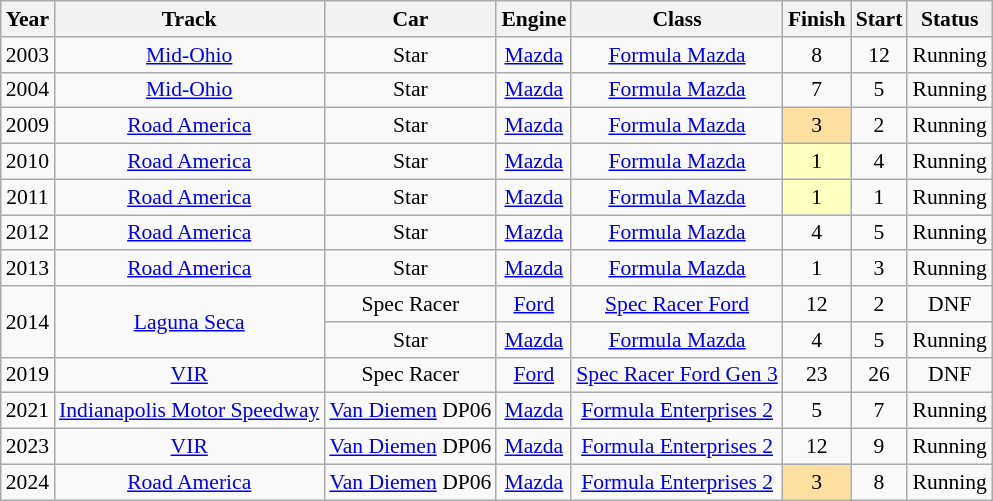<table class="wikitable" style="text-align:center; font-size:90%">
<tr>
<th>Year</th>
<th>Track</th>
<th>Car</th>
<th>Engine</th>
<th>Class</th>
<th>Finish</th>
<th>Start</th>
<th>Status</th>
</tr>
<tr>
<td>2003</td>
<td><a href='#'>Mid-Ohio</a></td>
<td>Star</td>
<td><a href='#'>Mazda</a></td>
<td><a href='#'>Formula Mazda</a></td>
<td>8</td>
<td>12</td>
<td>Running</td>
</tr>
<tr>
<td>2004</td>
<td><a href='#'>Mid-Ohio</a></td>
<td>Star</td>
<td><a href='#'>Mazda</a></td>
<td><a href='#'>Formula Mazda</a></td>
<td>7</td>
<td>5</td>
<td>Running</td>
</tr>
<tr>
<td>2009</td>
<td><a href='#'>Road America</a></td>
<td>Star</td>
<td><a href='#'>Mazda</a></td>
<td><a href='#'>Formula Mazda</a></td>
<td style="background:#FFDF9F;">3</td>
<td>2</td>
<td>Running</td>
</tr>
<tr>
<td>2010</td>
<td><a href='#'>Road America</a></td>
<td>Star</td>
<td><a href='#'>Mazda</a></td>
<td><a href='#'>Formula Mazda</a></td>
<td style="background:#FFFFBF;">1</td>
<td>4</td>
<td>Running</td>
</tr>
<tr>
<td>2011</td>
<td><a href='#'>Road America</a></td>
<td>Star</td>
<td><a href='#'>Mazda</a></td>
<td><a href='#'>Formula Mazda</a></td>
<td style="background:#FFFFBF;">1</td>
<td>1</td>
<td>Running</td>
</tr>
<tr>
<td>2012</td>
<td><a href='#'>Road America</a></td>
<td>Star</td>
<td><a href='#'>Mazda</a></td>
<td><a href='#'>Formula Mazda</a></td>
<td>4</td>
<td>5</td>
<td>Running</td>
</tr>
<tr>
<td>2013</td>
<td><a href='#'>Road America</a></td>
<td>Star</td>
<td><a href='#'>Mazda</a></td>
<td><a href='#'>Formula Mazda</a></td>
<td>1</td>
<td>3</td>
<td>Running</td>
</tr>
<tr>
<td rowspan=2>2014</td>
<td rowspan=2><a href='#'>Laguna Seca</a></td>
<td>Spec Racer</td>
<td><a href='#'>Ford</a></td>
<td><a href='#'>Spec Racer Ford</a></td>
<td>12</td>
<td>2</td>
<td>DNF</td>
</tr>
<tr>
<td>Star</td>
<td><a href='#'>Mazda</a></td>
<td><a href='#'>Formula Mazda</a></td>
<td>4</td>
<td>5</td>
<td>Running</td>
</tr>
<tr>
<td>2019</td>
<td><a href='#'>VIR</a></td>
<td>Spec Racer</td>
<td><a href='#'>Ford</a></td>
<td><a href='#'>Spec Racer Ford Gen 3</a></td>
<td>23</td>
<td>26</td>
<td>DNF</td>
</tr>
<tr>
<td>2021</td>
<td><a href='#'>Indianapolis Motor Speedway</a></td>
<td><a href='#'>Van Diemen</a> DP06</td>
<td><a href='#'>Mazda</a></td>
<td><a href='#'>Formula Enterprises 2</a></td>
<td>5</td>
<td>7</td>
<td>Running</td>
</tr>
<tr>
<td>2023</td>
<td><a href='#'>VIR</a></td>
<td><a href='#'>Van Diemen</a> DP06</td>
<td><a href='#'>Mazda</a></td>
<td><a href='#'>Formula Enterprises 2</a></td>
<td>12</td>
<td>9</td>
<td>Running</td>
</tr>
<tr>
<td>2024</td>
<td><a href='#'>Road America</a></td>
<td><a href='#'>Van Diemen</a> DP06</td>
<td><a href='#'>Mazda</a></td>
<td><a href='#'>Formula Enterprises 2</a></td>
<td style="background:#FFDF9F;">3</td>
<td>8</td>
<td>Running</td>
</tr>
</table>
